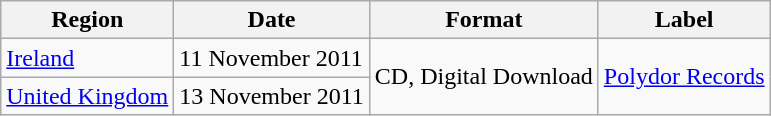<table class=wikitable>
<tr>
<th>Region</th>
<th>Date</th>
<th>Format</th>
<th>Label</th>
</tr>
<tr>
<td><a href='#'>Ireland</a></td>
<td>11 November 2011</td>
<td rowspan="2">CD, Digital Download</td>
<td rowspan="2"><a href='#'>Polydor Records</a></td>
</tr>
<tr>
<td><a href='#'>United Kingdom</a></td>
<td>13 November 2011</td>
</tr>
</table>
